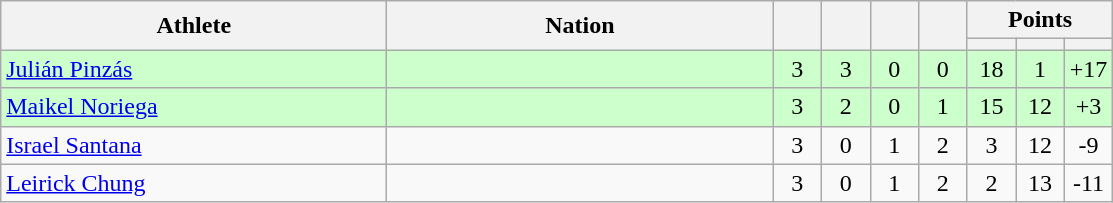<table class="wikitable" style="text-align: center; font-size:100% ">
<tr>
<th rowspan=2 width=250>Athlete</th>
<th rowspan=2 width=250>Nation</th>
<th rowspan=2 width=25></th>
<th rowspan=2 width=25></th>
<th rowspan=2 width=25></th>
<th rowspan=2 width=25></th>
<th colspan=3>Points</th>
</tr>
<tr>
<th width=25></th>
<th width=25></th>
<th width=25></th>
</tr>
<tr bgcolor="ccffcc">
<td align=left><a href='#'>Julián Pinzás</a></td>
<td align=left></td>
<td>3</td>
<td>3</td>
<td>0</td>
<td>0</td>
<td>18</td>
<td>1</td>
<td>+17</td>
</tr>
<tr bgcolor="ccffcc">
<td align=left><a href='#'>Maikel Noriega</a></td>
<td align=left></td>
<td>3</td>
<td>2</td>
<td>0</td>
<td>1</td>
<td>15</td>
<td>12</td>
<td>+3</td>
</tr>
<tr>
<td align=left><a href='#'>Israel Santana</a></td>
<td align=left></td>
<td>3</td>
<td>0</td>
<td>1</td>
<td>2</td>
<td>3</td>
<td>12</td>
<td>-9</td>
</tr>
<tr>
<td align=left><a href='#'>Leirick Chung</a></td>
<td align=left></td>
<td>3</td>
<td>0</td>
<td>1</td>
<td>2</td>
<td>2</td>
<td>13</td>
<td>-11</td>
</tr>
</table>
